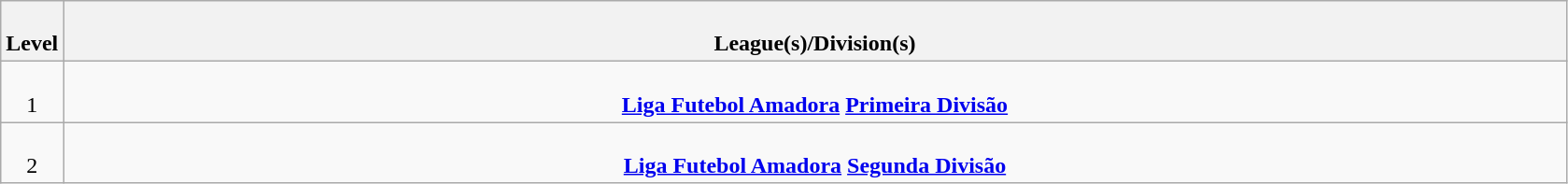<table class="wikitable" style="text-align: center;">
<tr>
<th style="width:4%;"><br>Level</th>
<th colspan="12" style="width:96%;"><br>League(s)/Division(s)</th>
</tr>
<tr>
<td style="width:4%;"><br>1</td>
<td colspan="12" style="width:96%;"><br><strong><a href='#'>Liga Futebol Amadora</a> <a href='#'>Primeira Divisão</a></strong></td>
</tr>
<tr>
<td style="width:4%;"><br>2</td>
<td colspan="12" style="width:96%;"><br><strong><a href='#'>Liga Futebol Amadora</a> <a href='#'>Segunda Divisão</a></strong></td>
</tr>
</table>
